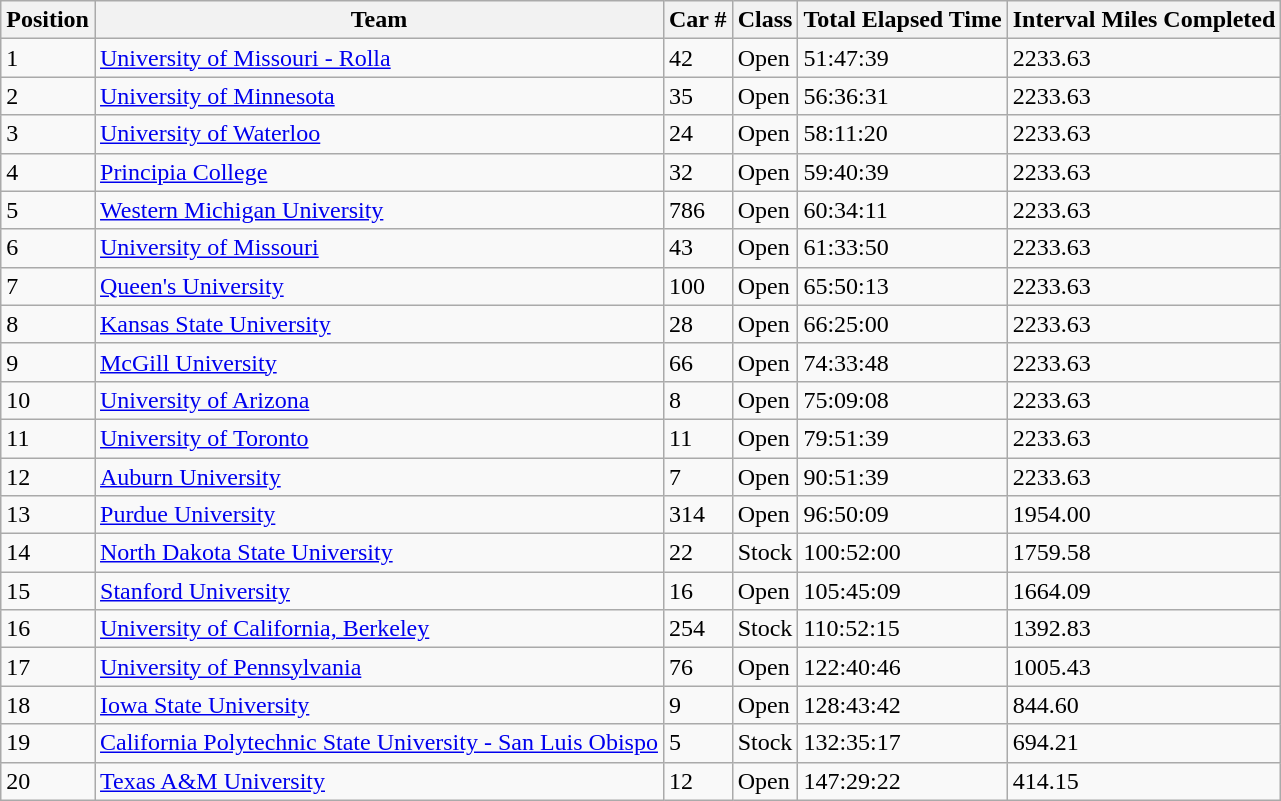<table class="wikitable">
<tr>
<th>Position</th>
<th>Team</th>
<th>Car #</th>
<th>Class</th>
<th>Total Elapsed Time</th>
<th>Interval Miles Completed</th>
</tr>
<tr>
<td>1</td>
<td><a href='#'>University of Missouri - Rolla</a></td>
<td>42</td>
<td>Open</td>
<td>51:47:39</td>
<td>2233.63</td>
</tr>
<tr>
<td>2</td>
<td><a href='#'>University of Minnesota</a></td>
<td>35</td>
<td>Open</td>
<td>56:36:31</td>
<td>2233.63</td>
</tr>
<tr>
<td>3</td>
<td><a href='#'>University of Waterloo</a></td>
<td>24</td>
<td>Open</td>
<td>58:11:20</td>
<td>2233.63</td>
</tr>
<tr>
<td>4</td>
<td><a href='#'>Principia College</a></td>
<td>32</td>
<td>Open</td>
<td>59:40:39</td>
<td>2233.63</td>
</tr>
<tr>
<td>5</td>
<td><a href='#'>Western Michigan University</a></td>
<td>786</td>
<td>Open</td>
<td>60:34:11</td>
<td>2233.63</td>
</tr>
<tr>
<td>6</td>
<td><a href='#'>University of Missouri</a></td>
<td>43</td>
<td>Open</td>
<td>61:33:50</td>
<td>2233.63</td>
</tr>
<tr>
<td>7</td>
<td><a href='#'>Queen's University</a></td>
<td>100</td>
<td>Open</td>
<td>65:50:13</td>
<td>2233.63</td>
</tr>
<tr>
<td>8</td>
<td><a href='#'>Kansas State University</a></td>
<td>28</td>
<td>Open</td>
<td>66:25:00</td>
<td>2233.63</td>
</tr>
<tr>
<td>9</td>
<td><a href='#'>McGill University</a></td>
<td>66</td>
<td>Open</td>
<td>74:33:48</td>
<td>2233.63</td>
</tr>
<tr>
<td>10</td>
<td><a href='#'>University of Arizona</a></td>
<td>8</td>
<td>Open</td>
<td>75:09:08</td>
<td>2233.63</td>
</tr>
<tr>
<td>11</td>
<td><a href='#'>University of Toronto</a></td>
<td>11</td>
<td>Open</td>
<td>79:51:39</td>
<td>2233.63</td>
</tr>
<tr>
<td>12</td>
<td><a href='#'>Auburn University</a></td>
<td>7</td>
<td>Open</td>
<td>90:51:39</td>
<td>2233.63</td>
</tr>
<tr>
<td>13</td>
<td><a href='#'>Purdue University</a></td>
<td>314</td>
<td>Open</td>
<td>96:50:09</td>
<td>1954.00</td>
</tr>
<tr>
<td>14</td>
<td><a href='#'>North Dakota State University</a></td>
<td>22</td>
<td>Stock</td>
<td>100:52:00</td>
<td>1759.58</td>
</tr>
<tr>
<td>15</td>
<td><a href='#'>Stanford University</a></td>
<td>16</td>
<td>Open</td>
<td>105:45:09</td>
<td>1664.09</td>
</tr>
<tr>
<td>16</td>
<td><a href='#'>University of California, Berkeley</a></td>
<td>254</td>
<td>Stock</td>
<td>110:52:15</td>
<td>1392.83</td>
</tr>
<tr>
<td>17</td>
<td><a href='#'>University of Pennsylvania</a></td>
<td>76</td>
<td>Open</td>
<td>122:40:46</td>
<td>1005.43</td>
</tr>
<tr>
<td>18</td>
<td><a href='#'>Iowa State University</a></td>
<td>9</td>
<td>Open</td>
<td>128:43:42</td>
<td>844.60</td>
</tr>
<tr>
<td>19</td>
<td><a href='#'>California Polytechnic State University - San Luis Obispo</a></td>
<td>5</td>
<td>Stock</td>
<td>132:35:17</td>
<td>694.21</td>
</tr>
<tr>
<td>20</td>
<td><a href='#'>Texas A&M University</a></td>
<td>12</td>
<td>Open</td>
<td>147:29:22</td>
<td>414.15</td>
</tr>
</table>
